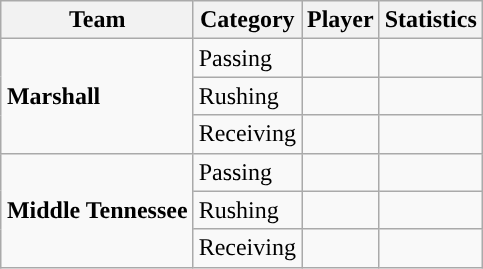<table class="wikitable" style="float: right;">
<tr>
<th>Team</th>
<th>Category</th>
<th>Player</th>
<th>Statistics</th>
</tr>
<tr>
<td rowspan=3><strong>Marshall</strong></td>
<td>Passing</td>
<td></td>
<td></td>
</tr>
<tr>
<td>Rushing</td>
<td></td>
<td></td>
</tr>
<tr>
<td>Receiving</td>
<td></td>
<td></td>
</tr>
<tr>
<td rowspan=3><strong>Middle Tennessee</strong></td>
<td>Passing</td>
<td></td>
<td></td>
</tr>
<tr>
<td>Rushing</td>
<td></td>
<td></td>
</tr>
<tr>
<td>Receiving</td>
<td></td>
<td></td>
</tr>
</table>
